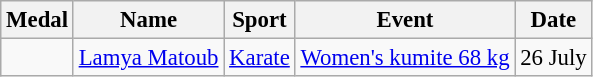<table class="wikitable sortable"  style="font-size:95%">
<tr>
<th>Medal</th>
<th>Name</th>
<th>Sport</th>
<th>Event</th>
<th>Date</th>
</tr>
<tr>
<td></td>
<td><a href='#'>Lamya Matoub</a></td>
<td><a href='#'>Karate</a></td>
<td><a href='#'>Women's kumite 68 kg</a></td>
<td>26 July</td>
</tr>
</table>
